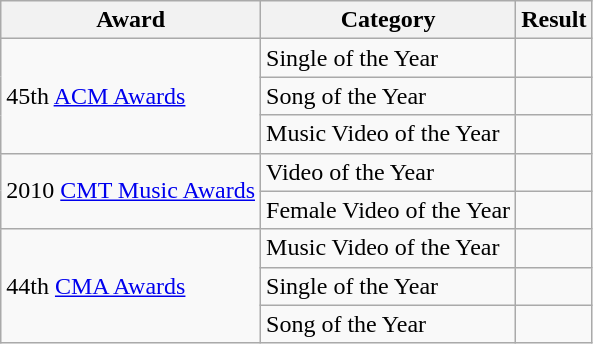<table class="wikitable">
<tr>
<th>Award</th>
<th>Category</th>
<th>Result</th>
</tr>
<tr>
<td rowspan="3">45th <a href='#'>ACM Awards</a></td>
<td>Single of the Year</td>
<td></td>
</tr>
<tr>
<td>Song of the Year</td>
<td></td>
</tr>
<tr>
<td>Music Video of the Year</td>
<td></td>
</tr>
<tr>
<td rowspan="2">2010 <a href='#'>CMT Music Awards</a></td>
<td>Video of the Year</td>
<td></td>
</tr>
<tr>
<td>Female Video of the Year</td>
<td></td>
</tr>
<tr>
<td rowspan="3">44th <a href='#'>CMA Awards</a></td>
<td>Music Video of the Year</td>
<td></td>
</tr>
<tr>
<td>Single of the Year</td>
<td></td>
</tr>
<tr>
<td>Song of the Year</td>
<td></td>
</tr>
</table>
